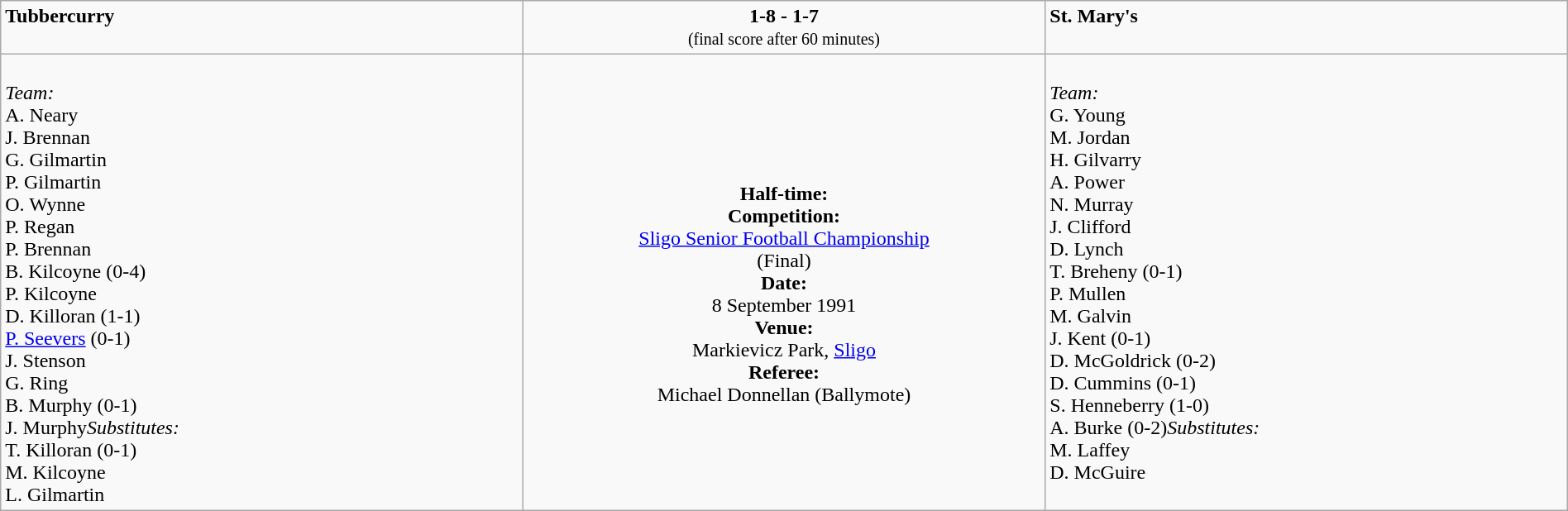<table border=0 class="wikitable" width=100%>
<tr>
<td width=33% valign=top><span><strong>Tubbercurry</strong></span><br><small></small></td>
<td width=33% valign=top align=center><span><strong>1-8 - 1-7</strong></span><br><small>(final score after 60 minutes)</small></td>
<td width=33% valign=top><span><strong>St. Mary's</strong></span><br><small></small></td>
</tr>
<tr>
<td valign=top><br><em>Team:</em>
<br>A. Neary
<br>J. Brennan
<br>G. Gilmartin
<br>P. Gilmartin
<br>O. Wynne
<br>P. Regan
<br>P. Brennan
<br>B. Kilcoyne (0-4)
<br>P. Kilcoyne
<br>D. Killoran (1-1)
<br><a href='#'>P. Seevers</a> (0-1)
<br>J. Stenson
<br>G. Ring
<br>B. Murphy (0-1)
<br>J. Murphy<em>Substitutes:</em>
<br>T. Killoran (0-1)
<br>M. Kilcoyne
<br>L. Gilmartin</td>
<td valign=middle align=center><br><strong>Half-time:</strong><br><strong>Competition:</strong><br><a href='#'>Sligo Senior Football Championship</a><br>(Final)<br><strong>Date:</strong><br>8 September 1991<br><strong>Venue:</strong><br>Markievicz Park, <a href='#'>Sligo</a><br><strong>Referee:</strong><br>Michael Donnellan (Ballymote)<br></td>
<td valign=top><br><em>Team:</em>
<br>G. Young
<br>M. Jordan
<br>H. Gilvarry
<br>A. Power
<br>N. Murray
<br>J. Clifford
<br>D. Lynch
<br>T. Breheny (0-1)
<br>P. Mullen
<br>M. Galvin
<br>J. Kent (0-1)
<br>D. McGoldrick (0-2)
<br>D. Cummins (0-1)
<br>S. Henneberry (1-0)
<br>A. Burke (0-2)<em>Substitutes:</em>
<br>M. Laffey
<br>D. McGuire</td>
</tr>
</table>
